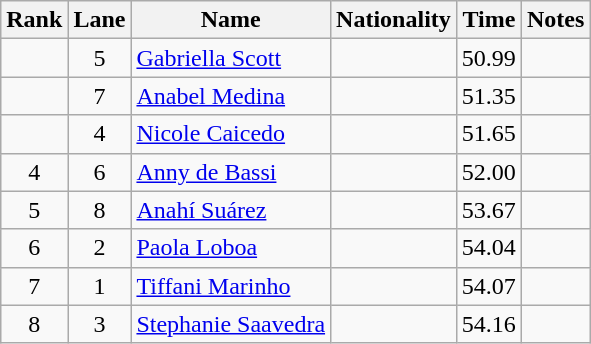<table class="wikitable sortable" style="text-align:center">
<tr>
<th>Rank</th>
<th>Lane</th>
<th>Name</th>
<th>Nationality</th>
<th>Time</th>
<th>Notes</th>
</tr>
<tr>
<td></td>
<td>5</td>
<td align=left><a href='#'>Gabriella Scott</a></td>
<td align=left></td>
<td>50.99</td>
<td></td>
</tr>
<tr>
<td></td>
<td>7</td>
<td align=left><a href='#'>Anabel Medina</a></td>
<td align=left></td>
<td>51.35</td>
<td></td>
</tr>
<tr>
<td></td>
<td>4</td>
<td align=left><a href='#'>Nicole Caicedo</a></td>
<td align=left></td>
<td>51.65</td>
<td></td>
</tr>
<tr>
<td>4</td>
<td>6</td>
<td align=left><a href='#'>Anny de Bassi</a></td>
<td align=left></td>
<td>52.00</td>
<td></td>
</tr>
<tr>
<td>5</td>
<td>8</td>
<td align=left><a href='#'>Anahí Suárez</a></td>
<td align=left></td>
<td>53.67</td>
<td></td>
</tr>
<tr>
<td>6</td>
<td>2</td>
<td align=left><a href='#'>Paola Loboa</a></td>
<td align=left></td>
<td>54.04</td>
<td></td>
</tr>
<tr>
<td>7</td>
<td>1</td>
<td align=left><a href='#'>Tiffani Marinho</a></td>
<td align=left></td>
<td>54.07</td>
<td></td>
</tr>
<tr>
<td>8</td>
<td>3</td>
<td align=left><a href='#'>Stephanie Saavedra</a></td>
<td align=left></td>
<td>54.16</td>
<td></td>
</tr>
</table>
